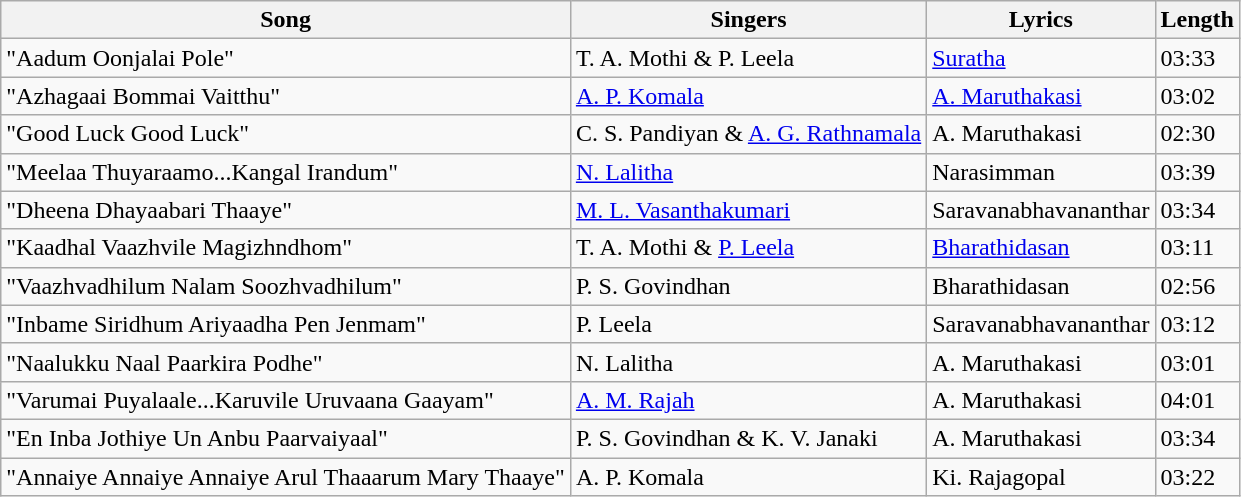<table class="wikitable">
<tr>
<th>Song</th>
<th>Singers</th>
<th>Lyrics</th>
<th>Length</th>
</tr>
<tr>
<td>"Aadum Oonjalai Pole"</td>
<td>T. A. Mothi & P. Leela</td>
<td><a href='#'>Suratha</a></td>
<td>03:33</td>
</tr>
<tr>
<td>"Azhagaai Bommai Vaitthu"</td>
<td><a href='#'>A. P. Komala</a></td>
<td><a href='#'>A. Maruthakasi</a></td>
<td>03:02</td>
</tr>
<tr>
<td>"Good Luck Good Luck"</td>
<td>C. S. Pandiyan & <a href='#'>A. G. Rathnamala</a></td>
<td>A. Maruthakasi</td>
<td>02:30</td>
</tr>
<tr>
<td>"Meelaa Thuyaraamo...Kangal Irandum"</td>
<td><a href='#'>N. Lalitha</a></td>
<td>Narasimman</td>
<td>03:39</td>
</tr>
<tr>
<td>"Dheena Dhayaabari Thaaye"</td>
<td><a href='#'>M. L. Vasanthakumari</a></td>
<td>Saravanabhavananthar</td>
<td>03:34</td>
</tr>
<tr>
<td>"Kaadhal Vaazhvile Magizhndhom"</td>
<td>T. A. Mothi & <a href='#'>P. Leela</a></td>
<td><a href='#'>Bharathidasan</a></td>
<td>03:11</td>
</tr>
<tr>
<td>"Vaazhvadhilum Nalam Soozhvadhilum"</td>
<td>P. S. Govindhan</td>
<td>Bharathidasan</td>
<td>02:56</td>
</tr>
<tr>
<td>"Inbame Siridhum Ariyaadha Pen Jenmam"</td>
<td>P. Leela</td>
<td>Saravanabhavananthar</td>
<td>03:12</td>
</tr>
<tr>
<td>"Naalukku Naal Paarkira Podhe"</td>
<td>N. Lalitha</td>
<td>A. Maruthakasi</td>
<td>03:01</td>
</tr>
<tr>
<td>"Varumai Puyalaale...Karuvile Uruvaana Gaayam"</td>
<td><a href='#'>A. M. Rajah</a></td>
<td>A. Maruthakasi</td>
<td>04:01</td>
</tr>
<tr>
<td>"En Inba Jothiye Un Anbu Paarvaiyaal"</td>
<td>P. S. Govindhan & K. V. Janaki</td>
<td>A. Maruthakasi</td>
<td>03:34</td>
</tr>
<tr>
<td>"Annaiye Annaiye Annaiye Arul Thaaarum Mary Thaaye"</td>
<td>A. P. Komala</td>
<td>Ki. Rajagopal</td>
<td>03:22</td>
</tr>
</table>
